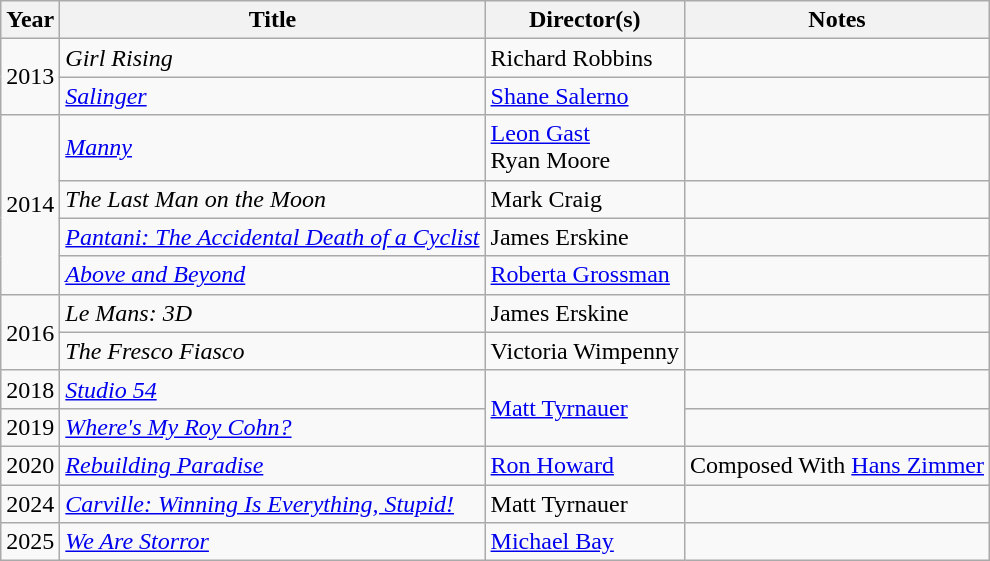<table class="wikitable sortable">
<tr>
<th>Year</th>
<th>Title</th>
<th>Director(s)</th>
<th>Notes</th>
</tr>
<tr>
<td rowspan="2">2013</td>
<td><em>Girl Rising</em></td>
<td>Richard Robbins</td>
<td></td>
</tr>
<tr>
<td><a href='#'><em>Salinger</em></a></td>
<td><a href='#'>Shane Salerno</a></td>
<td></td>
</tr>
<tr>
<td rowspan="4">2014</td>
<td><a href='#'><em>Manny</em></a></td>
<td><a href='#'>Leon Gast</a><br>Ryan Moore</td>
<td></td>
</tr>
<tr>
<td><em>The Last Man on the Moon</em></td>
<td>Mark Craig</td>
<td></td>
</tr>
<tr>
<td><em><a href='#'>Pantani: The Accidental Death of a Cyclist</a></em></td>
<td>James Erskine</td>
<td></td>
</tr>
<tr>
<td><a href='#'><em>Above and Beyond</em></a></td>
<td><a href='#'>Roberta Grossman</a></td>
<td></td>
</tr>
<tr>
<td rowspan="2">2016</td>
<td><em>Le Mans: 3D</em></td>
<td>James Erskine</td>
<td></td>
</tr>
<tr>
<td><em>The Fresco Fiasco</em></td>
<td>Victoria Wimpenny</td>
<td></td>
</tr>
<tr>
<td>2018</td>
<td><em><a href='#'>Studio 54</a></em></td>
<td rowspan="2"><a href='#'>Matt Tyrnauer</a></td>
<td></td>
</tr>
<tr>
<td>2019</td>
<td><em><a href='#'>Where's My Roy Cohn?</a></em></td>
<td></td>
</tr>
<tr>
<td>2020</td>
<td><em><a href='#'>Rebuilding Paradise</a></em></td>
<td><a href='#'>Ron Howard</a></td>
<td>Composed With <a href='#'>Hans Zimmer</a></td>
</tr>
<tr>
<td>2024</td>
<td><em><a href='#'>Carville: Winning Is Everything, Stupid!</a></em></td>
<td>Matt Tyrnauer</td>
<td></td>
</tr>
<tr>
<td>2025</td>
<td><em><a href='#'>We Are Storror</a></em></td>
<td><a href='#'>Michael Bay</a></td>
<td></td>
</tr>
</table>
